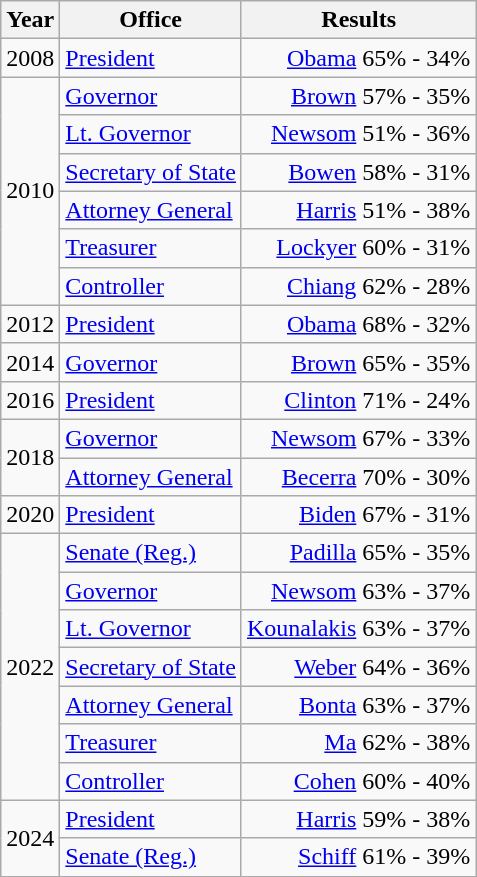<table class=wikitable>
<tr>
<th>Year</th>
<th>Office</th>
<th>Results</th>
</tr>
<tr>
<td>2008</td>
<td><a href='#'>President</a></td>
<td align="right" ><a href='#'>Obama</a> 65% - 34%</td>
</tr>
<tr>
<td rowspan=6>2010</td>
<td><a href='#'>Governor</a></td>
<td align="right" ><a href='#'>Brown</a> 57% - 35%</td>
</tr>
<tr>
<td><a href='#'>Lt. Governor</a></td>
<td align="right" ><a href='#'>Newsom</a> 51% - 36%</td>
</tr>
<tr>
<td><a href='#'>Secretary of State</a></td>
<td align="right" ><a href='#'>Bowen</a> 58% - 31%</td>
</tr>
<tr>
<td><a href='#'>Attorney General</a></td>
<td align="right" ><a href='#'>Harris</a> 51% - 38%</td>
</tr>
<tr>
<td><a href='#'>Treasurer</a></td>
<td align="right" ><a href='#'>Lockyer</a> 60% - 31%</td>
</tr>
<tr>
<td><a href='#'>Controller</a></td>
<td align="right" ><a href='#'>Chiang</a> 62% - 28%</td>
</tr>
<tr>
<td>2012</td>
<td><a href='#'>President</a></td>
<td align="right" ><a href='#'>Obama</a> 68% - 32%</td>
</tr>
<tr>
<td>2014</td>
<td><a href='#'>Governor</a></td>
<td align="right" ><a href='#'>Brown</a> 65% - 35%</td>
</tr>
<tr>
<td>2016</td>
<td><a href='#'>President</a></td>
<td align="right" ><a href='#'>Clinton</a> 71% - 24%</td>
</tr>
<tr>
<td rowspan=2>2018</td>
<td><a href='#'>Governor</a></td>
<td align="right" ><a href='#'>Newsom</a> 67% - 33%</td>
</tr>
<tr>
<td><a href='#'>Attorney General</a></td>
<td align="right" ><a href='#'>Becerra</a> 70% - 30%</td>
</tr>
<tr>
<td>2020</td>
<td><a href='#'>President</a></td>
<td align="right" ><a href='#'>Biden</a> 67% - 31%</td>
</tr>
<tr>
<td rowspan=7>2022</td>
<td><a href='#'>Senate (Reg.)</a></td>
<td align="right" ><a href='#'>Padilla</a> 65% - 35%</td>
</tr>
<tr>
<td><a href='#'>Governor</a></td>
<td align="right" ><a href='#'>Newsom</a> 63% - 37%</td>
</tr>
<tr>
<td><a href='#'>Lt. Governor</a></td>
<td align="right" ><a href='#'>Kounalakis</a> 63% - 37%</td>
</tr>
<tr>
<td><a href='#'>Secretary of State</a></td>
<td align="right" ><a href='#'>Weber</a> 64% - 36%</td>
</tr>
<tr>
<td><a href='#'>Attorney General</a></td>
<td align="right" ><a href='#'>Bonta</a> 63% - 37%</td>
</tr>
<tr>
<td><a href='#'>Treasurer</a></td>
<td align="right" ><a href='#'>Ma</a> 62% - 38%</td>
</tr>
<tr>
<td><a href='#'>Controller</a></td>
<td align="right" ><a href='#'>Cohen</a> 60% - 40%</td>
</tr>
<tr>
<td rowspan=2>2024</td>
<td><a href='#'>President</a></td>
<td align="right" ><a href='#'>Harris</a> 59% - 38%</td>
</tr>
<tr>
<td><a href='#'>Senate (Reg.)</a></td>
<td align="right" ><a href='#'>Schiff</a> 61% - 39%</td>
</tr>
</table>
